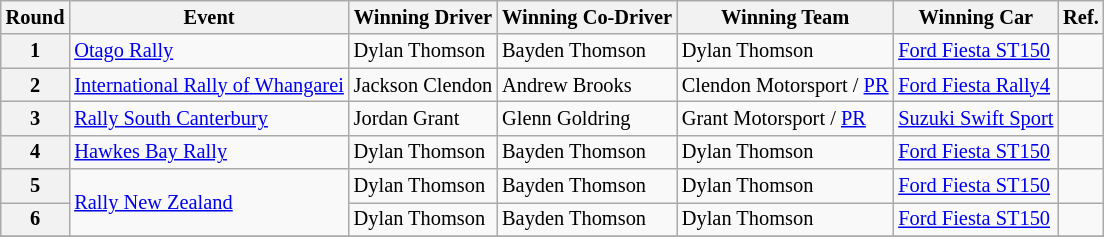<table class="wikitable" style=font-size:85%;>
<tr>
<th>Round</th>
<th>Event</th>
<th>Winning Driver</th>
<th>Winning Co-Driver</th>
<th>Winning Team</th>
<th>Winning Car</th>
<th>Ref.</th>
</tr>
<tr>
<th>1</th>
<td> <a href='#'>Otago Rally</a></td>
<td> Dylan Thomson</td>
<td> Bayden Thomson</td>
<td> Dylan Thomson</td>
<td> <a href='#'>Ford Fiesta ST150</a></td>
<td></td>
</tr>
<tr>
<th>2</th>
<td> <a href='#'>International Rally of Whangarei</a></td>
<td> Jackson Clendon</td>
<td> Andrew Brooks</td>
<td> Clendon Motorsport / <a href='#'>PR</a></td>
<td> <a href='#'>Ford Fiesta Rally4</a></td>
<td></td>
</tr>
<tr>
<th>3</th>
<td> <a href='#'>Rally South Canterbury</a></td>
<td> Jordan Grant</td>
<td> Glenn Goldring</td>
<td> Grant Motorsport / <a href='#'>PR</a></td>
<td> <a href='#'>Suzuki Swift Sport</a></td>
<td></td>
</tr>
<tr>
<th>4</th>
<td> <a href='#'>Hawkes Bay Rally</a></td>
<td> Dylan Thomson</td>
<td> Bayden Thomson</td>
<td> Dylan Thomson</td>
<td> <a href='#'>Ford Fiesta ST150</a></td>
<td></td>
</tr>
<tr>
<th>5</th>
<td rowspan=2> <a href='#'>Rally New Zealand</a></td>
<td> Dylan Thomson</td>
<td> Bayden Thomson</td>
<td> Dylan Thomson</td>
<td> <a href='#'>Ford Fiesta ST150</a></td>
<td></td>
</tr>
<tr>
<th>6</th>
<td> Dylan Thomson</td>
<td> Bayden Thomson</td>
<td> Dylan Thomson</td>
<td> <a href='#'>Ford Fiesta ST150</a></td>
<td></td>
</tr>
<tr>
</tr>
</table>
